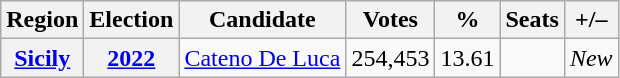<table class="wikitable" style="text-align:center">
<tr>
<th>Region</th>
<th>Election</th>
<th>Candidate</th>
<th>Votes</th>
<th>%</th>
<th>Seats</th>
<th>+/–</th>
</tr>
<tr>
<th><a href='#'>Sicily</a></th>
<th><a href='#'>2022</a></th>
<td><a href='#'>Cateno De Luca</a></td>
<td>254,453</td>
<td>13.61</td>
<td></td>
<td><em>New</em></td>
</tr>
</table>
